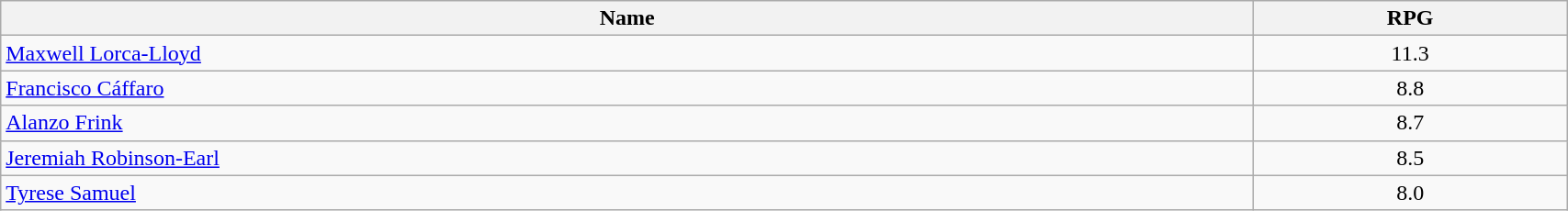<table class=wikitable width="90%">
<tr>
<th width="80%">Name</th>
<th width="20%">RPG</th>
</tr>
<tr>
<td> <a href='#'>Maxwell Lorca-Lloyd</a></td>
<td align=center>11.3</td>
</tr>
<tr>
<td> <a href='#'>Francisco Cáffaro</a></td>
<td align=center>8.8</td>
</tr>
<tr>
<td> <a href='#'>Alanzo Frink</a></td>
<td align=center>8.7</td>
</tr>
<tr>
<td> <a href='#'>Jeremiah Robinson-Earl</a></td>
<td align=center>8.5</td>
</tr>
<tr>
<td> <a href='#'>Tyrese Samuel</a></td>
<td align=center>8.0</td>
</tr>
</table>
